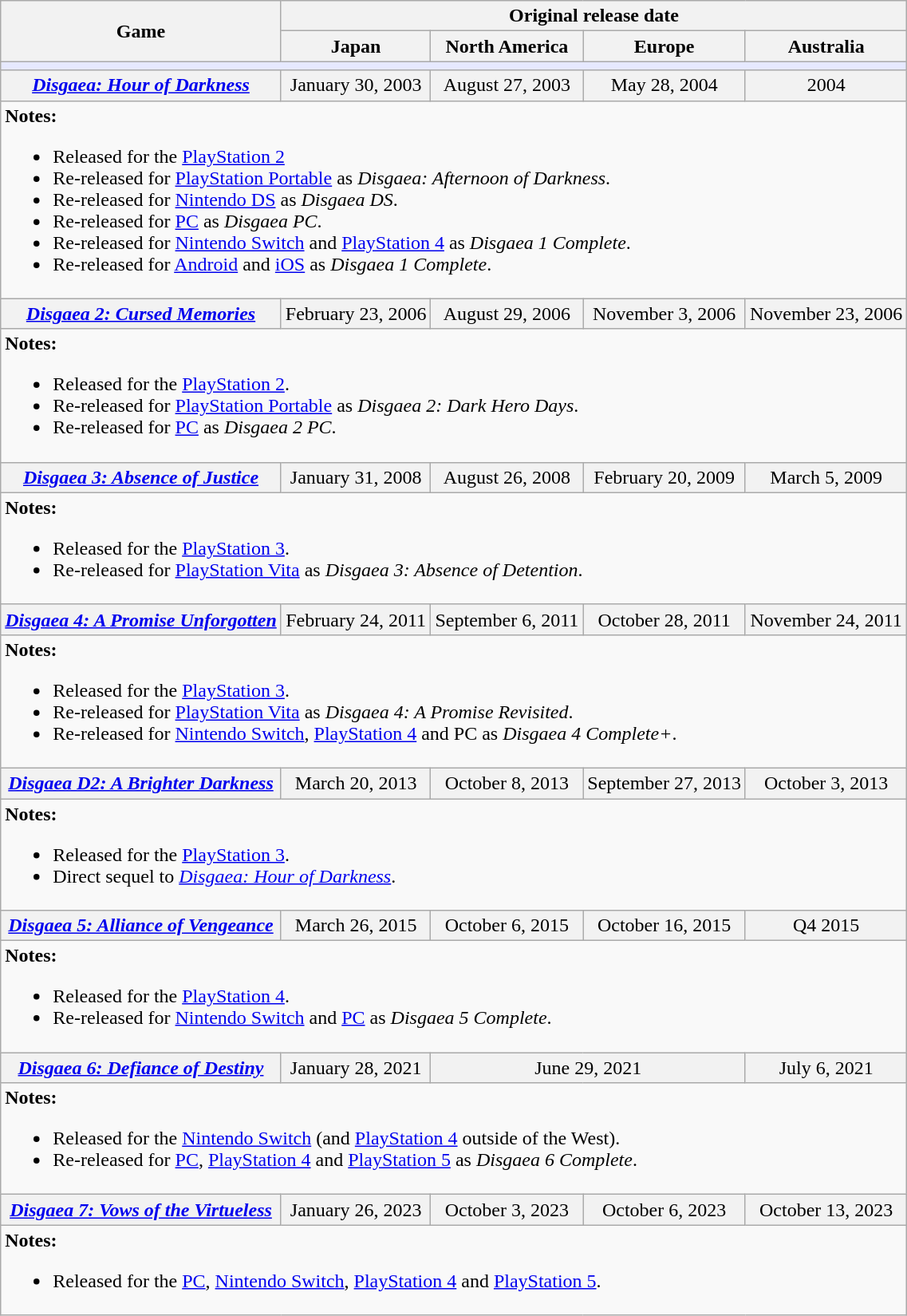<table class="wikitable" border="1">
<tr style="text-align: center;">
<th rowspan="2">Game</th>
<th colspan="4">Original release date</th>
</tr>
<tr>
<th>Japan</th>
<th>North America</th>
<th>Europe</th>
<th>Australia</th>
</tr>
<tr>
<td colspan="5" bgcolor="#e6e9ff"></td>
</tr>
<tr style="background:#f2f2f2; text-align:center;">
<td><strong><em><a href='#'>Disgaea: Hour of Darkness</a></em></strong></td>
<td>January 30, 2003</td>
<td>August 27, 2003</td>
<td>May 28, 2004</td>
<td>2004</td>
</tr>
<tr>
<td colspan="5" style="border: none; vertical-align: top;"><strong>Notes:</strong><br><ul><li>Released for the <a href='#'>PlayStation 2</a></li><li>Re-released for <a href='#'>PlayStation Portable</a> as <em>Disgaea: Afternoon of Darkness</em>.</li><li>Re-released for <a href='#'>Nintendo DS</a> as <em>Disgaea DS</em>.</li><li>Re-released for <a href='#'>PC</a> as <em>Disgaea PC</em>.</li><li>Re-released for <a href='#'>Nintendo Switch</a> and <a href='#'>PlayStation 4</a> as <em>Disgaea 1 Complete</em>.</li><li>Re-released for <a href='#'>Android</a> and <a href='#'>iOS</a> as <em>Disgaea 1 Complete</em>.</li></ul></td>
</tr>
<tr style="background:#f2f2f2; text-align:center;">
<td><strong><em><a href='#'>Disgaea 2: Cursed Memories</a></em></strong></td>
<td>February 23, 2006</td>
<td>August 29, 2006</td>
<td>November 3, 2006</td>
<td>November 23, 2006</td>
</tr>
<tr>
<td colspan="5" style="border: none; vertical-align: top;"><strong>Notes:</strong><br><ul><li>Released for the <a href='#'>PlayStation 2</a>.</li><li>Re-released for <a href='#'>PlayStation Portable</a> as <em>Disgaea 2: Dark Hero Days</em>.</li><li>Re-released for <a href='#'>PC</a> as <em>Disgaea 2 PC</em>.</li></ul></td>
</tr>
<tr style="background:#f2f2f2; text-align:center;">
<td><strong><em><a href='#'>Disgaea 3: Absence of Justice</a></em></strong></td>
<td>January 31, 2008</td>
<td>August 26, 2008</td>
<td>February 20, 2009</td>
<td>March 5, 2009</td>
</tr>
<tr>
<td colspan="5" style="border: none; vertical-align: top;"><strong>Notes:</strong><br><ul><li>Released for the <a href='#'>PlayStation 3</a>.</li><li>Re-released for <a href='#'>PlayStation Vita</a> as <em>Disgaea 3: Absence of Detention</em>.</li></ul></td>
</tr>
<tr style="background:#f2f2f2; text-align:center;">
<td><strong><em><a href='#'>Disgaea 4: A Promise Unforgotten</a></em></strong></td>
<td>February 24, 2011</td>
<td>September 6, 2011</td>
<td>October 28, 2011</td>
<td>November 24, 2011</td>
</tr>
<tr>
<td colspan="5" style="border: none; vertical-align: top;"><strong>Notes:</strong><br><ul><li>Released for the <a href='#'>PlayStation 3</a>.</li><li>Re-released for <a href='#'>PlayStation Vita</a> as <em>Disgaea 4: A Promise Revisited</em>.</li><li>Re-released for <a href='#'>Nintendo Switch</a>, <a href='#'>PlayStation 4</a> and PC as <em>Disgaea 4 Complete+</em>.</li></ul></td>
</tr>
<tr style="background:#f2f2f2; text-align:center;">
<td><strong><em><a href='#'>Disgaea D2: A Brighter Darkness</a></em></strong></td>
<td>March 20, 2013</td>
<td>October 8, 2013</td>
<td>September 27, 2013</td>
<td>October 3, 2013</td>
</tr>
<tr>
<td colspan="5" style="border: none; vertical-align: top;"><strong>Notes:</strong><br><ul><li>Released for the <a href='#'>PlayStation 3</a>.</li><li>Direct sequel to <em><a href='#'>Disgaea: Hour of Darkness</a></em>.</li></ul></td>
</tr>
<tr style="background:#f2f2f2; text-align:center;">
<td><strong><em><a href='#'>Disgaea 5: Alliance of Vengeance</a></em></strong></td>
<td>March 26, 2015</td>
<td>October 6, 2015</td>
<td>October 16, 2015</td>
<td>Q4 2015</td>
</tr>
<tr>
<td colspan="5" style="border: none; vertical-align: top;"><strong>Notes:</strong><br><ul><li>Released for the <a href='#'>PlayStation 4</a>.</li><li>Re-released for <a href='#'>Nintendo Switch</a> and <a href='#'>PC</a> as <em>Disgaea 5 Complete</em>.</li></ul></td>
</tr>
<tr style="background:#f2f2f2; text-align:center;">
<td><strong><em><a href='#'>Disgaea 6: Defiance of Destiny</a></em></strong></td>
<td>January 28, 2021</td>
<td colspan="2">June 29, 2021</td>
<td>July 6, 2021</td>
</tr>
<tr>
<td colspan="5" style="border: none; vertical-align: top;"><strong>Notes:</strong><br><ul><li>Released for the <a href='#'>Nintendo Switch</a> (and <a href='#'>PlayStation 4</a> outside of the West).</li><li>Re-released for <a href='#'>PC</a>, <a href='#'>PlayStation 4</a> and <a href='#'>PlayStation 5</a> as <em>Disgaea 6 Complete</em>.</li></ul></td>
</tr>
<tr style="background:#f2f2f2; text-align:center;">
<td><strong><em><a href='#'>Disgaea 7: Vows of the Virtueless</a></em></strong></td>
<td>January 26, 2023</td>
<td>October 3, 2023</td>
<td>October 6, 2023</td>
<td>October 13, 2023</td>
</tr>
<tr>
<td colspan="5" style="border: none; vertical-align: top;"><strong>Notes:</strong><br><ul><li>Released for the <a href='#'>PC</a>, <a href='#'>Nintendo Switch</a>, <a href='#'>PlayStation 4</a> and <a href='#'>PlayStation 5</a>.</li></ul></td>
</tr>
</table>
